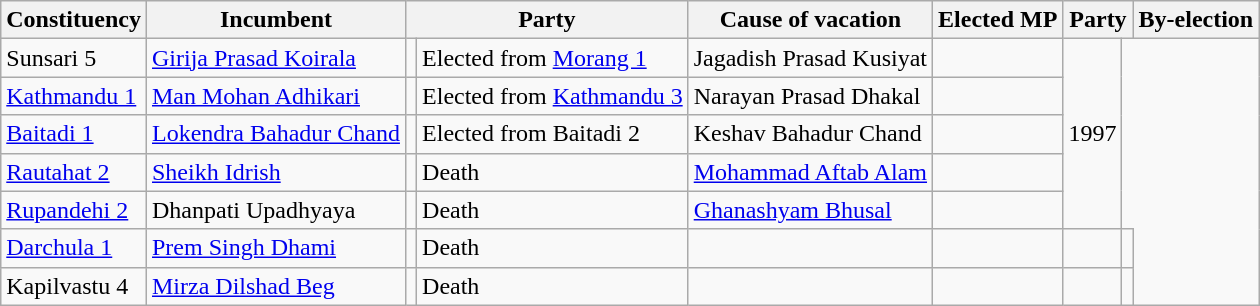<table class="wikitable">
<tr>
<th>Constituency</th>
<th>Incumbent</th>
<th colspan="2">Party</th>
<th>Cause of vacation</th>
<th>Elected MP</th>
<th colspan="2">Party</th>
<th>By-election</th>
</tr>
<tr>
<td>Sunsari 5</td>
<td><a href='#'>Girija Prasad Koirala</a></td>
<td></td>
<td>Elected from <a href='#'>Morang 1</a></td>
<td>Jagadish Prasad Kusiyat</td>
<td></td>
<td rowspan="5">1997</td>
</tr>
<tr>
<td><a href='#'>Kathmandu 1</a></td>
<td><a href='#'>Man Mohan Adhikari</a></td>
<td></td>
<td>Elected from <a href='#'>Kathmandu 3</a></td>
<td>Narayan Prasad Dhakal</td>
<td></td>
</tr>
<tr>
<td><a href='#'>Baitadi 1</a></td>
<td><a href='#'>Lokendra Bahadur Chand</a></td>
<td></td>
<td>Elected from Baitadi 2</td>
<td>Keshav Bahadur Chand</td>
<td></td>
</tr>
<tr>
<td><a href='#'>Rautahat 2</a></td>
<td><a href='#'>Sheikh Idrish</a></td>
<td></td>
<td>Death</td>
<td><a href='#'>Mohammad Aftab Alam</a></td>
<td></td>
</tr>
<tr>
<td><a href='#'>Rupandehi 2</a></td>
<td>Dhanpati Upadhyaya</td>
<td></td>
<td>Death</td>
<td><a href='#'>Ghanashyam Bhusal</a></td>
<td></td>
</tr>
<tr>
<td><a href='#'>Darchula 1</a></td>
<td><a href='#'>Prem Singh Dhami</a></td>
<td></td>
<td>Death</td>
<td></td>
<td></td>
<td></td>
<td></td>
</tr>
<tr>
<td>Kapilvastu 4</td>
<td><a href='#'>Mirza Dilshad Beg</a></td>
<td></td>
<td>Death</td>
<td></td>
<td></td>
<td></td>
<td></td>
</tr>
</table>
